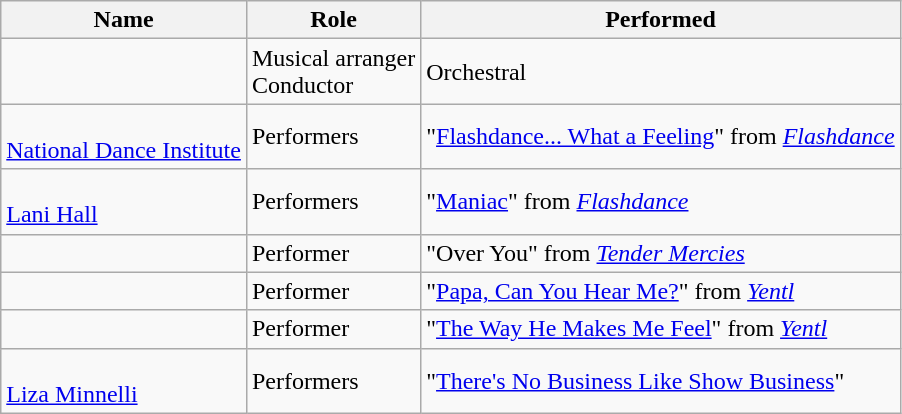<table class="wikitable plainrowheaders sortable">
<tr>
<th scope="col">Name</th>
<th scope="col" class="unsortable">Role</th>
<th scope="col" class="unsortable">Performed</th>
</tr>
<tr>
<td scope="row"></td>
<td>Musical arranger<br>Conductor</td>
<td>Orchestral</td>
</tr>
<tr>
<td scope="row"><br><a href='#'>National Dance Institute</a></td>
<td>Performers</td>
<td>"<a href='#'>Flashdance... What a Feeling</a>" from <em><a href='#'>Flashdance</a></em></td>
</tr>
<tr>
<td scope="row"><br><a href='#'>Lani Hall</a></td>
<td>Performers</td>
<td>"<a href='#'>Maniac</a>" from <em><a href='#'>Flashdance</a></em></td>
</tr>
<tr>
<td scope="row"></td>
<td>Performer</td>
<td>"Over You" from <em><a href='#'>Tender Mercies</a></em></td>
</tr>
<tr>
<td scope="row"></td>
<td>Performer</td>
<td>"<a href='#'>Papa, Can You Hear Me?</a>" from <em><a href='#'>Yentl</a></em></td>
</tr>
<tr>
<td scope="row"></td>
<td>Performer</td>
<td>"<a href='#'>The Way He Makes Me Feel</a>" from <em><a href='#'>Yentl</a></em></td>
</tr>
<tr>
<td scope="row"><br><a href='#'>Liza Minnelli</a></td>
<td>Performers</td>
<td>"<a href='#'>There's No Business Like Show Business</a>"</td>
</tr>
</table>
